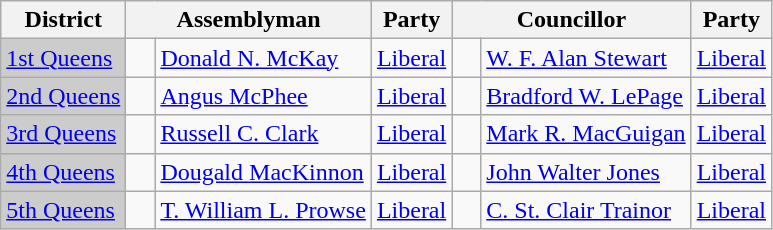<table class="wikitable">
<tr>
<th>District</th>
<th colspan="2">Assemblyman</th>
<th>Party</th>
<th colspan="2">Councillor</th>
<th>Party</th>
</tr>
<tr>
<td bgcolor="CCCCCC"><a href='#'>1st Queens</a></td>
<td>   </td>
<td><a href='#'>Donald N. McKay</a></td>
<td><a href='#'>Liberal</a></td>
<td>   </td>
<td><a href='#'>W. F. Alan Stewart</a></td>
<td><a href='#'>Liberal</a></td>
</tr>
<tr>
<td bgcolor="CCCCCC"><a href='#'>2nd Queens</a></td>
<td>   </td>
<td><a href='#'>Angus McPhee</a></td>
<td><a href='#'>Liberal</a></td>
<td>   </td>
<td><a href='#'>Bradford W. LePage</a></td>
<td><a href='#'>Liberal</a></td>
</tr>
<tr>
<td bgcolor="CCCCCC"><a href='#'>3rd Queens</a></td>
<td>   </td>
<td><a href='#'>Russell C. Clark</a></td>
<td><a href='#'>Liberal</a></td>
<td>   </td>
<td><a href='#'>Mark R. MacGuigan</a></td>
<td><a href='#'>Liberal</a></td>
</tr>
<tr>
<td bgcolor="CCCCCC"><a href='#'>4th Queens</a></td>
<td>   </td>
<td><a href='#'>Dougald MacKinnon</a></td>
<td><a href='#'>Liberal</a></td>
<td>   </td>
<td><a href='#'>John Walter Jones</a></td>
<td><a href='#'>Liberal</a></td>
</tr>
<tr>
<td bgcolor="CCCCCC"><a href='#'>5th Queens</a></td>
<td>   </td>
<td><a href='#'>T. William L. Prowse</a></td>
<td><a href='#'>Liberal</a></td>
<td>   </td>
<td><a href='#'>C. St. Clair Trainor</a></td>
<td><a href='#'>Liberal</a></td>
</tr>
</table>
